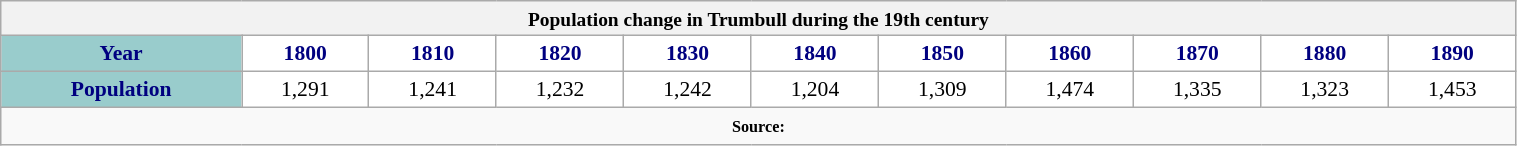<table class="wikitable" style="font-size:90%; width:80%; border:0; text-align:center; line-height:120%;">
<tr>
<th colspan="11" style="text-align:center;font-size:90%;">Population change in Trumbull during the 19th century</th>
</tr>
<tr>
<th style="background:#9cc; color:navy; height:17px;">Year</th>
<th style="background:#fff; color:navy;">1800</th>
<th style="background:#fff; color:navy;">1810</th>
<th style="background:#fff; color:navy;">1820</th>
<th style="background:#fff; color:navy;">1830</th>
<th style="background:#fff; color:navy;">1840</th>
<th style="background:#fff; color:navy;">1850</th>
<th style="background:#fff; color:navy;">1860</th>
<th style="background:#fff; color:navy;">1870</th>
<th style="background:#fff; color:navy;">1880</th>
<th style="background:#fff; color:navy;">1890</th>
</tr>
<tr style="text-align:center;">
<th style="background:#9cc; color:navy; height:17px;">Population</th>
<td style="background:#fff; color:black;">1,291</td>
<td style="background:#fff; color:black;">1,241</td>
<td style="background:#fff; color:black;">1,232</td>
<td style="background:#fff; color:black;">1,242</td>
<td style="background:#fff; color:black;">1,204</td>
<td style="background:#fff; color:black;">1,309</td>
<td style="background:#fff; color:black;">1,474</td>
<td style="background:#fff; color:black;">1,335</td>
<td style="background:#fff; color:black;">1,323</td>
<td style="background:#fff; color:black;">1,453</td>
</tr>
<tr>
<td colspan="11" style="text-align:center;font-size:90%;"><small><strong>Source:</strong></small></td>
</tr>
</table>
